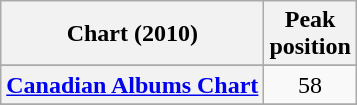<table class="wikitable sortable plainrowheaders" style="text-align:center">
<tr>
<th>Chart (2010)</th>
<th>Peak<br>position</th>
</tr>
<tr>
</tr>
<tr>
</tr>
<tr>
</tr>
<tr>
<th scope="row"><a href='#'>Canadian Albums Chart</a></th>
<td>58</td>
</tr>
<tr>
</tr>
<tr>
</tr>
<tr>
</tr>
</table>
